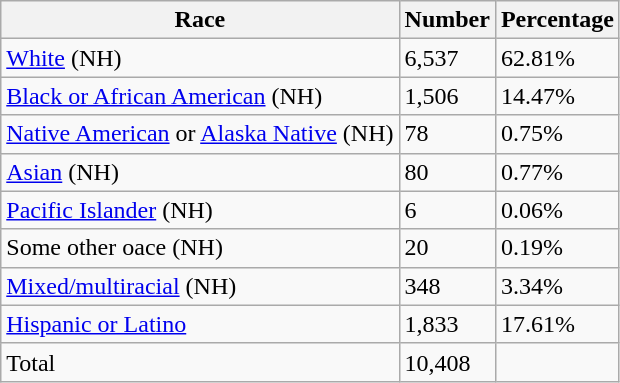<table class="wikitable">
<tr>
<th>Race</th>
<th>Number</th>
<th>Percentage</th>
</tr>
<tr>
<td><a href='#'>White</a> (NH)</td>
<td>6,537</td>
<td>62.81%</td>
</tr>
<tr>
<td><a href='#'>Black or African American</a> (NH)</td>
<td>1,506</td>
<td>14.47%</td>
</tr>
<tr>
<td><a href='#'>Native American</a> or <a href='#'>Alaska Native</a> (NH)</td>
<td>78</td>
<td>0.75%</td>
</tr>
<tr>
<td><a href='#'>Asian</a> (NH)</td>
<td>80</td>
<td>0.77%</td>
</tr>
<tr>
<td><a href='#'>Pacific Islander</a> (NH)</td>
<td>6</td>
<td>0.06%</td>
</tr>
<tr>
<td>Some other oace (NH)</td>
<td>20</td>
<td>0.19%</td>
</tr>
<tr>
<td><a href='#'>Mixed/multiracial</a> (NH)</td>
<td>348</td>
<td>3.34%</td>
</tr>
<tr>
<td><a href='#'>Hispanic or Latino</a></td>
<td>1,833</td>
<td>17.61%</td>
</tr>
<tr>
<td>Total</td>
<td>10,408</td>
<td></td>
</tr>
</table>
